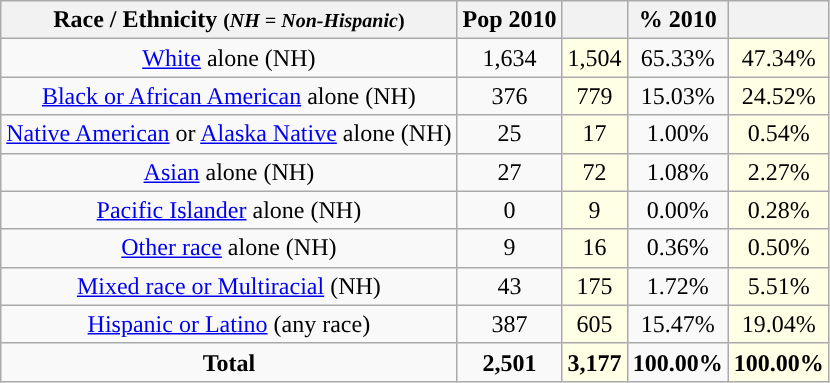<table class="wikitable" style="text-align:center;">
<tr>
<th>Race / Ethnicity <small>(<em>NH = Non-Hispanic</em>)</small></th>
<th>Pop 2010</th>
<th></th>
<th>% 2010</th>
<th></th>
</tr>
<tr>
<td><a href='#'>White</a> alone (NH)</td>
<td>1,634</td>
<td style='background: #ffffe6;'>1,504</td>
<td>65.33%</td>
<td style='background: #ffffe6;'>47.34%</td>
</tr>
<tr>
<td><a href='#'>Black or African American</a> alone (NH)</td>
<td>376</td>
<td style='background: #ffffe6;'>779</td>
<td>15.03%</td>
<td style='background: #ffffe6;'>24.52%</td>
</tr>
<tr>
<td><a href='#'>Native American</a> or <a href='#'>Alaska Native</a> alone (NH)</td>
<td>25</td>
<td style='background: #ffffe6;'>17</td>
<td>1.00%</td>
<td style='background: #ffffe6;'>0.54%</td>
</tr>
<tr>
<td><a href='#'>Asian</a> alone (NH)</td>
<td>27</td>
<td style='background: #ffffe6;'>72</td>
<td>1.08%</td>
<td style='background: #ffffe6;'>2.27%</td>
</tr>
<tr>
<td><a href='#'>Pacific Islander</a> alone (NH)</td>
<td>0</td>
<td style='background: #ffffe6;'>9</td>
<td>0.00%</td>
<td style='background: #ffffe6;'>0.28%</td>
</tr>
<tr>
<td><a href='#'>Other race</a> alone (NH)</td>
<td>9</td>
<td style='background: #ffffe6;'>16</td>
<td>0.36%</td>
<td style='background: #ffffe6;'>0.50%</td>
</tr>
<tr>
<td><a href='#'>Mixed race or Multiracial</a> (NH)</td>
<td>43</td>
<td style='background: #ffffe6;'>175</td>
<td>1.72%</td>
<td style='background: #ffffe6;'>5.51%</td>
</tr>
<tr>
<td><a href='#'>Hispanic or Latino</a> (any race)</td>
<td>387</td>
<td style='background: #ffffe6;'>605</td>
<td>15.47%</td>
<td style='background: #ffffe6;'>19.04%</td>
</tr>
<tr>
<td><strong>Total</strong></td>
<td><strong>2,501</strong></td>
<td style='background: #ffffe6;'><strong>3,177</strong></td>
<td><strong>100.00%</strong></td>
<td style='background: #ffffe6;'><strong>100.00%</strong></td>
</tr>
</table>
